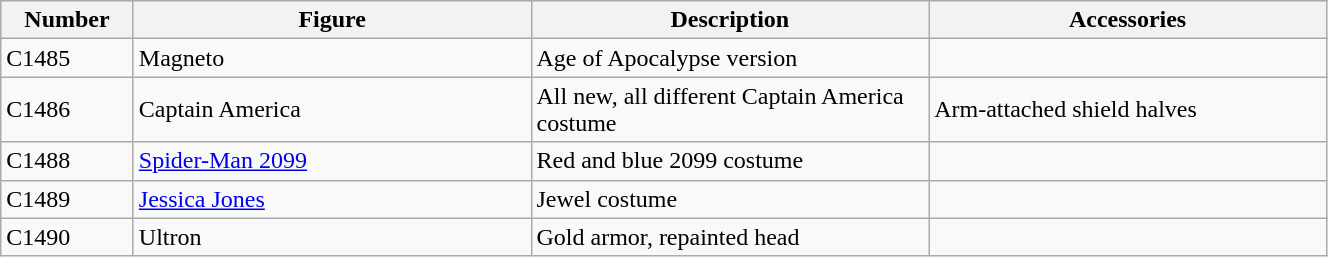<table class="wikitable" width="70%">
<tr>
<th width="10%">Number</th>
<th width="30%">Figure</th>
<th width="30%">Description</th>
<th width="30%">Accessories</th>
</tr>
<tr>
<td>C1485</td>
<td>Magneto</td>
<td>Age of Apocalypse version</td>
<td></td>
</tr>
<tr>
<td>C1486</td>
<td>Captain America</td>
<td>All new, all different Captain America costume</td>
<td>Arm-attached shield halves</td>
</tr>
<tr>
<td>C1488</td>
<td><a href='#'>Spider-Man 2099</a></td>
<td>Red and blue 2099 costume</td>
<td></td>
</tr>
<tr>
<td>C1489</td>
<td><a href='#'>Jessica Jones</a></td>
<td>Jewel costume</td>
<td></td>
</tr>
<tr>
<td>C1490</td>
<td>Ultron</td>
<td>Gold armor, repainted head</td>
<td></td>
</tr>
</table>
